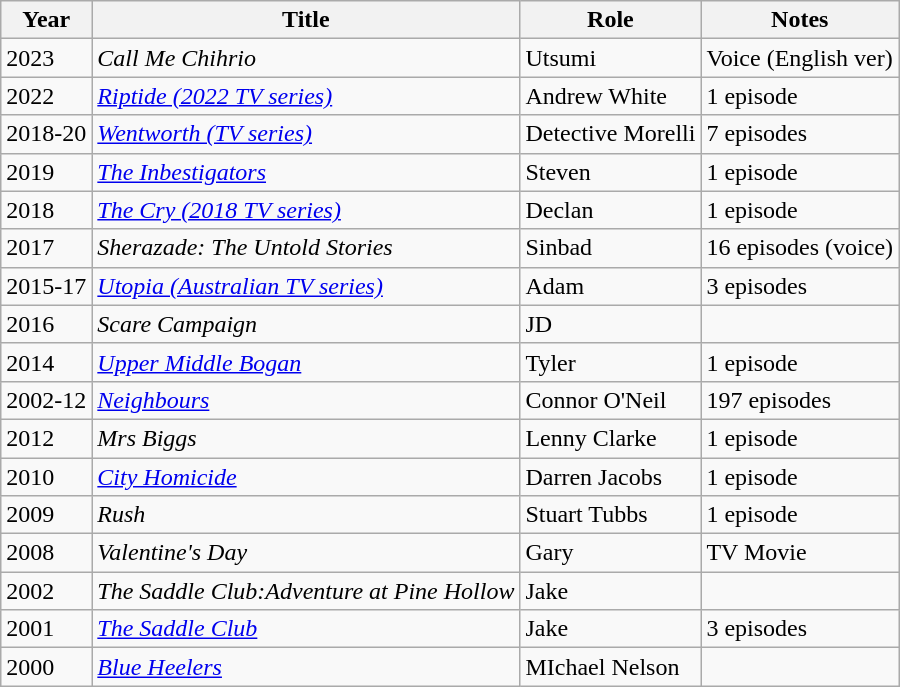<table class="wikitable">
<tr>
<th>Year</th>
<th>Title</th>
<th>Role</th>
<th>Notes</th>
</tr>
<tr>
<td>2023</td>
<td><em>Call Me Chihrio</em></td>
<td>Utsumi</td>
<td>Voice (English ver)</td>
</tr>
<tr>
<td>2022</td>
<td><em><a href='#'>Riptide (2022 TV series)</a></em></td>
<td>Andrew White</td>
<td>1 episode</td>
</tr>
<tr>
<td>2018-20</td>
<td><em><a href='#'>Wentworth (TV series)</a></em></td>
<td>Detective Morelli</td>
<td>7 episodes</td>
</tr>
<tr>
<td>2019</td>
<td><em><a href='#'>The Inbestigators</a></em></td>
<td>Steven</td>
<td>1 episode</td>
</tr>
<tr>
<td>2018</td>
<td><em><a href='#'>The Cry (2018 TV series)</a></em></td>
<td>Declan</td>
<td>1 episode</td>
</tr>
<tr>
<td>2017</td>
<td><em>Sherazade: The Untold Stories</em></td>
<td>Sinbad</td>
<td>16 episodes (voice)</td>
</tr>
<tr>
<td>2015-17</td>
<td><em><a href='#'>Utopia (Australian TV series)</a></em></td>
<td>Adam</td>
<td>3 episodes</td>
</tr>
<tr>
<td>2016</td>
<td><em>Scare Campaign</em></td>
<td>JD</td>
<td></td>
</tr>
<tr>
<td>2014</td>
<td><em><a href='#'>Upper Middle Bogan</a></em></td>
<td>Tyler</td>
<td>1 episode</td>
</tr>
<tr>
<td>2002-12</td>
<td><em><a href='#'>Neighbours</a></em></td>
<td>Connor O'Neil</td>
<td>197 episodes</td>
</tr>
<tr>
<td>2012</td>
<td><em>Mrs Biggs</em></td>
<td>Lenny Clarke</td>
<td>1 episode</td>
</tr>
<tr>
<td>2010</td>
<td><em><a href='#'>City Homicide</a></em></td>
<td>Darren Jacobs</td>
<td>1 episode</td>
</tr>
<tr>
<td>2009</td>
<td><em>Rush</em></td>
<td>Stuart Tubbs</td>
<td>1 episode</td>
</tr>
<tr>
<td>2008</td>
<td><em>Valentine's Day</em></td>
<td>Gary</td>
<td>TV Movie</td>
</tr>
<tr>
<td>2002</td>
<td><em>The Saddle Club:Adventure at Pine Hollow</em></td>
<td>Jake</td>
<td></td>
</tr>
<tr>
<td>2001</td>
<td><em><a href='#'>The Saddle Club</a></em></td>
<td>Jake</td>
<td>3 episodes</td>
</tr>
<tr>
<td>2000</td>
<td><em><a href='#'>Blue Heelers</a></em></td>
<td>MIchael Nelson</td>
<td></td>
</tr>
</table>
